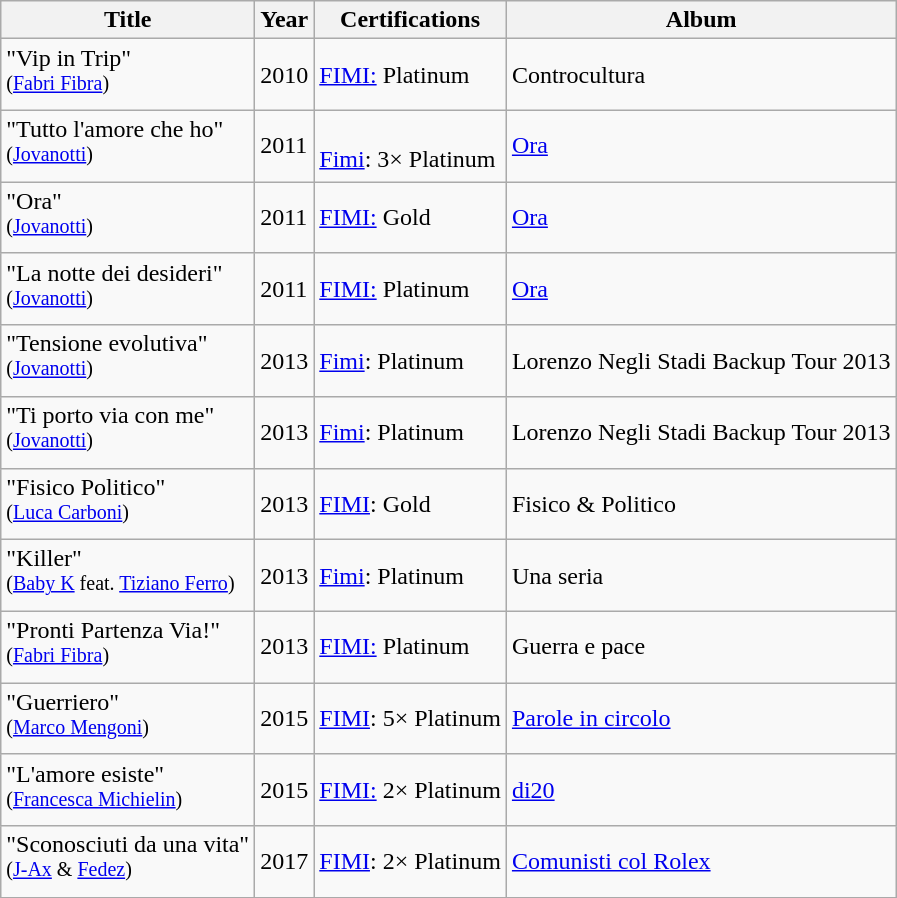<table class="wikitable">
<tr>
<th><strong>Title</strong></th>
<th>Year</th>
<th>Certifications</th>
<th>Album</th>
</tr>
<tr>
<td>"Vip in Trip"<br><sup>(<a href='#'>Fabri Fibra</a>)</sup></td>
<td>2010</td>
<td><a href='#'>FIMI:</a> Platinum</td>
<td>Controcultura</td>
</tr>
<tr>
<td>"Tutto l'amore che ho"<br><sup>(<a href='#'>Jovanotti</a>)</sup></td>
<td>2011</td>
<td><br><a href='#'>Fimi</a>: 3× Platinum</td>
<td><a href='#'>Ora</a></td>
</tr>
<tr>
<td>"Ora"<br><sup>(<a href='#'>Jovanotti</a>)</sup></td>
<td>2011</td>
<td><a href='#'>FIMI:</a> Gold</td>
<td><a href='#'>Ora</a></td>
</tr>
<tr>
<td>"La notte dei desideri"<br><sup>(<a href='#'>Jovanotti</a>)</sup></td>
<td>2011</td>
<td><a href='#'>FIMI:</a> Platinum</td>
<td><a href='#'>Ora</a></td>
</tr>
<tr>
<td>"Tensione evolutiva"<br><sup>(<a href='#'>Jovanotti</a>)</sup></td>
<td>2013</td>
<td><a href='#'>Fimi</a>: Platinum</td>
<td>Lorenzo Negli Stadi Backup Tour 2013</td>
</tr>
<tr>
<td>"Ti porto via con me"<br><sup>(<a href='#'>Jovanotti</a>)</sup></td>
<td>2013</td>
<td><a href='#'>Fimi</a>: Platinum</td>
<td>Lorenzo Negli Stadi Backup Tour 2013</td>
</tr>
<tr>
<td>"Fisico Politico"<br><sup>(<a href='#'>Luca Carboni</a>)</sup></td>
<td>2013</td>
<td><a href='#'>FIMI</a>: Gold</td>
<td>Fisico & Politico</td>
</tr>
<tr>
<td>"Killer"<br><sup>(<a href='#'>Baby K</a> feat. <a href='#'>Tiziano Ferro</a>)</sup></td>
<td>2013</td>
<td><a href='#'>Fimi</a>: Platinum</td>
<td>Una seria</td>
</tr>
<tr>
<td>"Pronti Partenza Via!"<br><sup>(<a href='#'>Fabri Fibra</a>)</sup></td>
<td>2013</td>
<td><a href='#'>FIMI:</a> Platinum</td>
<td>Guerra e pace</td>
</tr>
<tr>
<td>"Guerriero"<br><sup>(<a href='#'>Marco Mengoni</a>)</sup></td>
<td>2015</td>
<td><a href='#'>FIMI</a>: 5× Platinum</td>
<td><a href='#'>Parole in circolo</a></td>
</tr>
<tr>
<td>"L'amore esiste"<br><sup>(<a href='#'>Francesca Michielin</a>)</sup></td>
<td>2015</td>
<td><a href='#'>FIMI:</a> 2× Platinum</td>
<td><a href='#'>di20</a></td>
</tr>
<tr>
<td>"Sconosciuti da una vita"<br><sup>(<a href='#'>J-Ax</a> & <a href='#'>Fedez</a>)</sup></td>
<td>2017</td>
<td><a href='#'>FIMI</a>: 2× Platinum</td>
<td><a href='#'>Comunisti col Rolex</a></td>
</tr>
</table>
